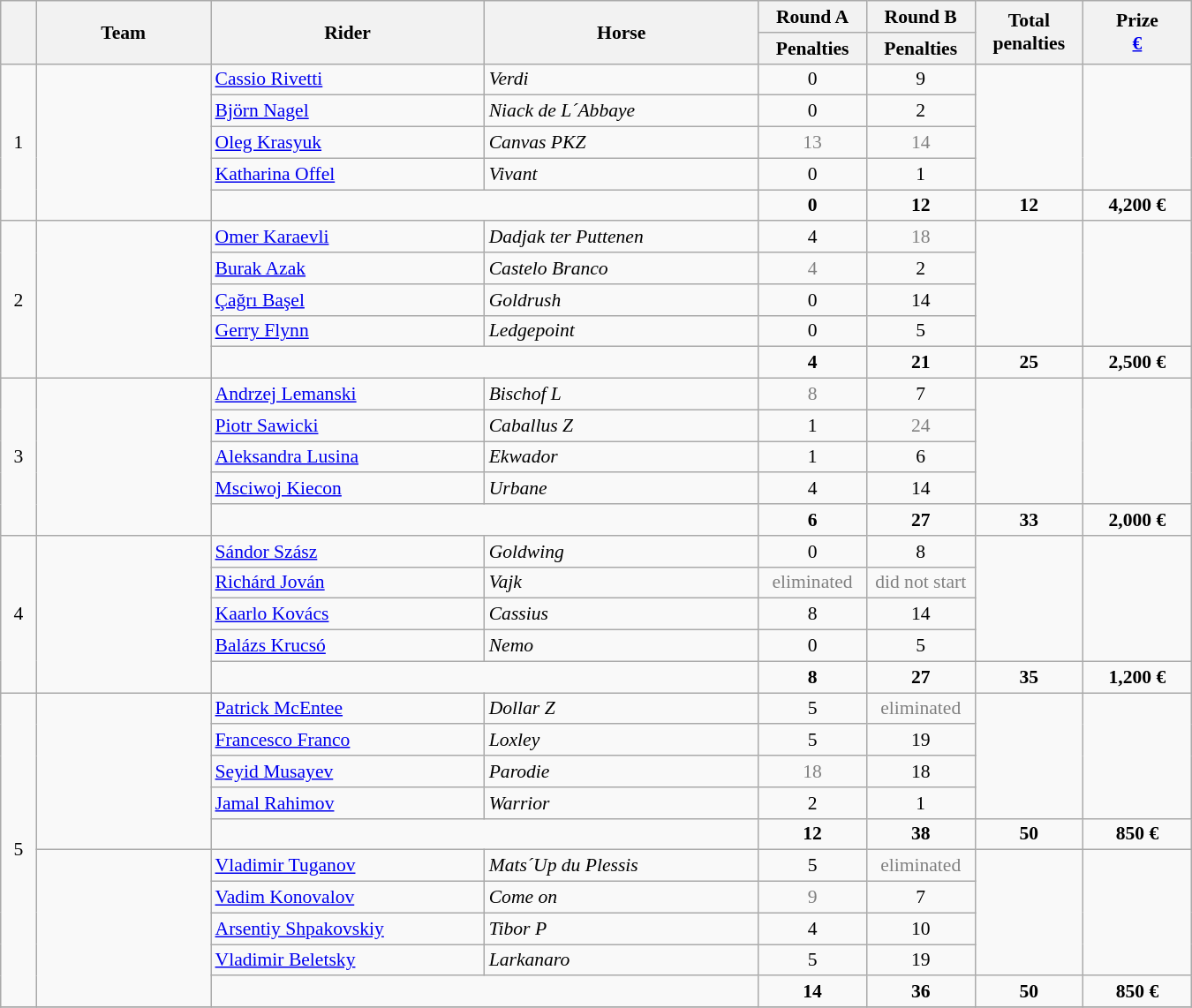<table class="wikitable" style="font-size: 90%">
<tr>
<th rowspan=2 width=20></th>
<th rowspan=2 width=125>Team</th>
<th rowspan=2 width=200>Rider</th>
<th rowspan=2 width=200>Horse</th>
<th>Round A</th>
<th>Round B</th>
<th rowspan=2 width=75>Total penalties</th>
<th rowspan=2 width=75>Prize<br><a href='#'>€</a></th>
</tr>
<tr>
<th width=75>Penalties</th>
<th width=75>Penalties</th>
</tr>
<tr>
<td rowspan=5 align=center>1</td>
<td rowspan=5></td>
<td><a href='#'>Cassio Rivetti</a></td>
<td><em>Verdi</em></td>
<td align=center>0</td>
<td align=center>9</td>
<td rowspan=4></td>
<td rowspan=4></td>
</tr>
<tr>
<td><a href='#'>Björn Nagel</a></td>
<td><em>Niack de L´Abbaye</em></td>
<td align=center>0</td>
<td align=center>2</td>
</tr>
<tr>
<td><a href='#'>Oleg Krasyuk</a></td>
<td><em>Canvas PKZ</em></td>
<td align=center style=color:gray>13</td>
<td align=center style=color:gray>14</td>
</tr>
<tr>
<td><a href='#'>Katharina Offel</a></td>
<td><em>Vivant</em></td>
<td align=center>0</td>
<td align=center>1</td>
</tr>
<tr>
<td colspan=2></td>
<td align=center><strong>0</strong></td>
<td align=center><strong>12</strong></td>
<td align=center><strong>12</strong></td>
<td align=center><strong>4,200 €</strong></td>
</tr>
<tr>
<td rowspan=5 align=center>2</td>
<td rowspan=5></td>
<td><a href='#'>Omer Karaevli</a></td>
<td><em>Dadjak ter Puttenen</em></td>
<td align=center>4</td>
<td align=center style=color:gray>18</td>
<td rowspan=4></td>
<td rowspan=4></td>
</tr>
<tr>
<td><a href='#'>Burak Azak</a></td>
<td><em>Castelo Branco</em></td>
<td align=center style=color:gray>4</td>
<td align=center>2</td>
</tr>
<tr>
<td><a href='#'>Çağrı Başel</a></td>
<td><em>Goldrush</em></td>
<td align=center>0</td>
<td align=center>14</td>
</tr>
<tr>
<td><a href='#'>Gerry Flynn</a></td>
<td><em>Ledgepoint</em></td>
<td align=center>0</td>
<td align=center>5</td>
</tr>
<tr>
<td colspan=2></td>
<td align=center><strong>4</strong></td>
<td align=center><strong>21</strong></td>
<td align=center><strong>25</strong></td>
<td align=center><strong>2,500 €</strong></td>
</tr>
<tr>
<td rowspan=5 align=center>3</td>
<td rowspan=5></td>
<td><a href='#'>Andrzej Lemanski</a></td>
<td><em>Bischof L</em></td>
<td align=center style=color:gray>8</td>
<td align=center>7</td>
<td rowspan=4></td>
<td rowspan=4></td>
</tr>
<tr>
<td><a href='#'>Piotr Sawicki</a></td>
<td><em>Caballus Z</em></td>
<td align=center>1</td>
<td align=center style=color:gray>24</td>
</tr>
<tr>
<td><a href='#'>Aleksandra Lusina</a></td>
<td><em>Ekwador</em></td>
<td align=center>1</td>
<td align=center>6</td>
</tr>
<tr>
<td><a href='#'>Msciwoj Kiecon</a></td>
<td><em>Urbane</em></td>
<td align=center>4</td>
<td align=center>14</td>
</tr>
<tr>
<td colspan=2></td>
<td align=center><strong>6</strong></td>
<td align=center><strong>27</strong></td>
<td align=center><strong>33</strong></td>
<td align=center><strong>2,000 €</strong></td>
</tr>
<tr>
<td rowspan=5 align=center>4</td>
<td rowspan=5></td>
<td><a href='#'>Sándor Szász</a></td>
<td><em>Goldwing</em></td>
<td align=center>0</td>
<td align=center>8</td>
<td rowspan=4></td>
<td rowspan=4></td>
</tr>
<tr>
<td><a href='#'>Richárd Jován</a></td>
<td><em>Vajk</em></td>
<td align=center style=color:gray>eliminated</td>
<td align=center style=color:gray>did not start</td>
</tr>
<tr>
<td><a href='#'>Kaarlo Kovács</a></td>
<td><em>Cassius</em></td>
<td align=center>8</td>
<td align=center>14</td>
</tr>
<tr>
<td><a href='#'>Balázs Krucsó</a></td>
<td><em>Nemo</em></td>
<td align=center>0</td>
<td align=center>5</td>
</tr>
<tr>
<td colspan=2></td>
<td align=center><strong>8</strong></td>
<td align=center><strong>27</strong></td>
<td align=center><strong>35</strong></td>
<td align=center><strong>1,200 €</strong></td>
</tr>
<tr>
<td rowspan=10 align=center>5</td>
<td rowspan=5></td>
<td><a href='#'>Patrick McEntee</a></td>
<td><em>Dollar Z</em></td>
<td align=center>5</td>
<td align=center style=color:gray>eliminated</td>
<td rowspan=4></td>
<td rowspan=4></td>
</tr>
<tr>
<td><a href='#'>Francesco Franco</a></td>
<td><em>Loxley</em></td>
<td align=center>5</td>
<td align=center>19</td>
</tr>
<tr>
<td><a href='#'>Seyid Musayev</a></td>
<td><em>Parodie</em></td>
<td align=center style=color:gray>18</td>
<td align=center>18</td>
</tr>
<tr>
<td><a href='#'>Jamal Rahimov</a></td>
<td><em>Warrior</em></td>
<td align=center>2</td>
<td align=center>1</td>
</tr>
<tr>
<td colspan=2></td>
<td align=center><strong>12</strong></td>
<td align=center><strong>38</strong></td>
<td align=center><strong>50</strong></td>
<td align=center><strong>850 €</strong></td>
</tr>
<tr>
<td rowspan=5></td>
<td><a href='#'>Vladimir Tuganov</a></td>
<td><em>Mats´Up du Plessis</em></td>
<td align=center>5</td>
<td align=center style=color:gray>eliminated</td>
<td rowspan=4></td>
<td rowspan=4></td>
</tr>
<tr>
<td><a href='#'>Vadim Konovalov</a></td>
<td><em>Come on</em></td>
<td align=center style=color:gray>9</td>
<td align=center>7</td>
</tr>
<tr>
<td><a href='#'>Arsentiy Shpakovskiy</a></td>
<td><em>Tibor P</em></td>
<td align=center>4</td>
<td align=center>10</td>
</tr>
<tr>
<td><a href='#'>Vladimir Beletsky</a></td>
<td><em>Larkanaro</em></td>
<td align=center>5</td>
<td align=center>19</td>
</tr>
<tr>
<td colspan=2></td>
<td align=center><strong>14</strong></td>
<td align=center><strong>36</strong></td>
<td align=center><strong>50</strong></td>
<td align=center><strong>850 €</strong></td>
</tr>
<tr>
</tr>
</table>
